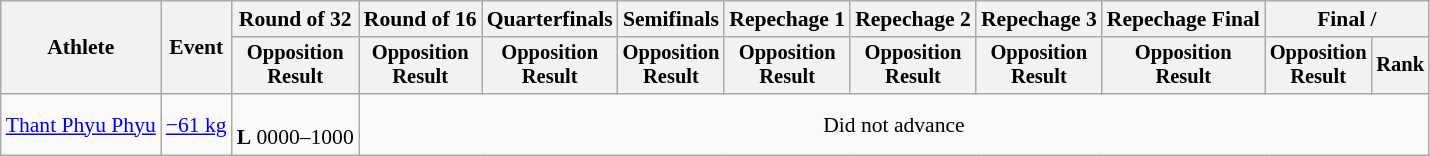<table class="wikitable" style="font-size:90%">
<tr>
<th rowspan="2">Athlete</th>
<th rowspan="2">Event</th>
<th>Round of 32</th>
<th>Round of 16</th>
<th>Quarterfinals</th>
<th>Semifinals</th>
<th>Repechage 1</th>
<th>Repechage 2</th>
<th>Repechage 3</th>
<th>Repechage Final</th>
<th colspan=2>Final / </th>
</tr>
<tr style="font-size:95%">
<th>Opposition<br>Result</th>
<th>Opposition<br>Result</th>
<th>Opposition<br>Result</th>
<th>Opposition<br>Result</th>
<th>Opposition<br>Result</th>
<th>Opposition<br>Result</th>
<th>Opposition<br>Result</th>
<th>Opposition<br>Result</th>
<th>Opposition<br>Result</th>
<th>Rank</th>
</tr>
<tr align=center>
<td align=left><a href='#'>Thant Phyu Phyu</a></td>
<td align=left><a href='#'>−61 kg</a></td>
<td><br><strong>L</strong> 0000–1000</td>
<td colspan= 9>Did not advance</td>
</tr>
</table>
